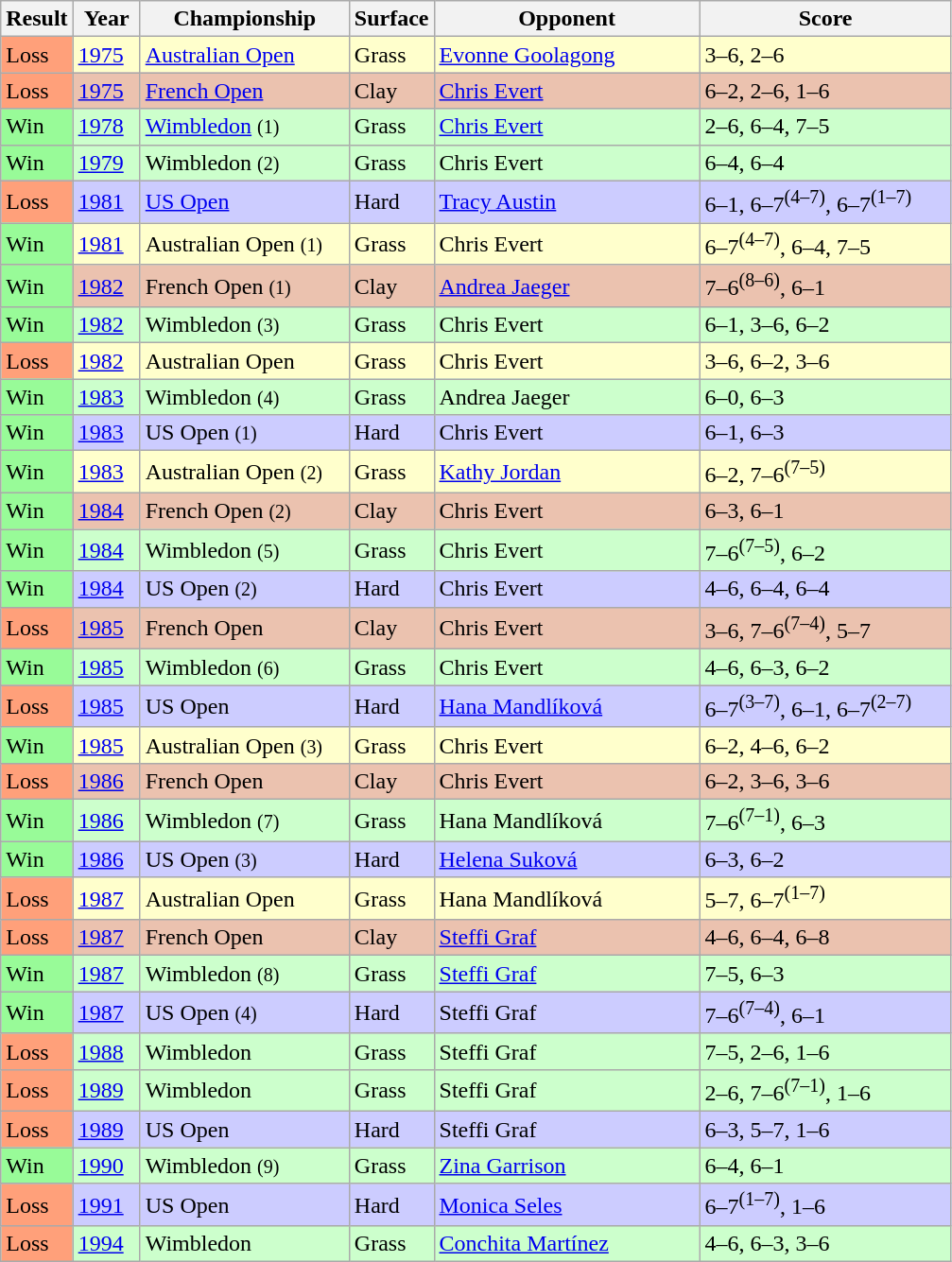<table class="sortable wikitable">
<tr>
<th style="width:40px">Result</th>
<th style="width:40px">Year</th>
<th style="width:140px">Championship</th>
<th style="width:50px">Surface</th>
<th style="width:180px">Opponent</th>
<th style="width:170px"  class="unsortable">Score</th>
</tr>
<tr style="background:#ffffcc;">
<td style="background:#ffa07a;">Loss</td>
<td><a href='#'>1975</a></td>
<td><a href='#'>Australian Open</a></td>
<td>Grass</td>
<td> <a href='#'>Evonne Goolagong</a></td>
<td>3–6, 2–6</td>
</tr>
<tr style="background:#ebc2af;">
<td style="background:#ffa07a;">Loss</td>
<td><a href='#'>1975</a></td>
<td><a href='#'>French Open</a></td>
<td>Clay</td>
<td> <a href='#'>Chris Evert</a></td>
<td>6–2, 2–6, 1–6</td>
</tr>
<tr style="background:#ccffcc;">
<td style="background:#98fb98;">Win</td>
<td><a href='#'>1978</a></td>
<td><a href='#'>Wimbledon</a> <small>(1)</small></td>
<td>Grass</td>
<td> <a href='#'>Chris Evert</a></td>
<td>2–6, 6–4, 7–5</td>
</tr>
<tr style="background:#ccffcc;">
<td style="background:#98fb98;">Win</td>
<td><a href='#'>1979</a></td>
<td>Wimbledon <small>(2)</small></td>
<td>Grass</td>
<td> Chris Evert</td>
<td>6–4, 6–4</td>
</tr>
<tr style="background:#ccccff;">
<td style="background:#ffa07a;">Loss</td>
<td><a href='#'>1981</a></td>
<td><a href='#'>US Open</a></td>
<td>Hard</td>
<td> <a href='#'>Tracy Austin</a></td>
<td>6–1, 6–7<sup>(4–7)</sup>, 6–7<sup>(1–7)</sup></td>
</tr>
<tr style="background:#ffffcc;">
<td style="background:#98fb98;">Win</td>
<td><a href='#'>1981</a></td>
<td>Australian Open <small>(1)</small></td>
<td>Grass</td>
<td> Chris Evert</td>
<td>6–7<sup>(4–7)</sup>, 6–4, 7–5</td>
</tr>
<tr style="background:#ebc2af;">
<td style="background:#98fb98;">Win</td>
<td><a href='#'>1982</a></td>
<td>French Open <small>(1)</small></td>
<td>Clay</td>
<td> <a href='#'>Andrea Jaeger</a></td>
<td>7–6<sup>(8–6)</sup>, 6–1</td>
</tr>
<tr style="background:#ccffcc;">
<td style="background:#98fb98;">Win</td>
<td><a href='#'>1982</a></td>
<td>Wimbledon <small>(3)</small></td>
<td>Grass</td>
<td> Chris Evert</td>
<td>6–1, 3–6, 6–2</td>
</tr>
<tr style="background:#ffffcc;">
<td style="background:#ffa07a;">Loss</td>
<td><a href='#'>1982</a></td>
<td>Australian Open</td>
<td>Grass</td>
<td> Chris Evert</td>
<td>3–6, 6–2, 3–6</td>
</tr>
<tr style="background:#ccffcc;">
<td style="background:#98fb98;">Win</td>
<td><a href='#'>1983</a></td>
<td>Wimbledon <small>(4)</small></td>
<td>Grass</td>
<td> Andrea Jaeger</td>
<td>6–0, 6–3</td>
</tr>
<tr style="background:#ccccff;">
<td style="background:#98fb98;">Win</td>
<td><a href='#'>1983</a></td>
<td>US Open <small>(1)</small></td>
<td>Hard</td>
<td> Chris Evert</td>
<td>6–1, 6–3</td>
</tr>
<tr style="background:#ffffcc;">
<td style="background:#98fb98;">Win</td>
<td><a href='#'>1983</a></td>
<td>Australian Open <small>(2)</small></td>
<td>Grass</td>
<td> <a href='#'>Kathy Jordan</a></td>
<td>6–2, 7–6<sup>(7–5)</sup></td>
</tr>
<tr style="background:#ebc2af;">
<td style="background:#98fb98;">Win</td>
<td><a href='#'>1984</a></td>
<td>French Open <small>(2)</small></td>
<td>Clay</td>
<td> Chris Evert</td>
<td>6–3, 6–1</td>
</tr>
<tr style="background:#ccffcc;">
<td style="background:#98fb98;">Win</td>
<td><a href='#'>1984</a></td>
<td>Wimbledon <small>(5)</small></td>
<td>Grass</td>
<td> Chris Evert</td>
<td>7–6<sup>(7–5)</sup>, 6–2</td>
</tr>
<tr style="background:#ccccff;">
<td style="background:#98fb98;">Win</td>
<td><a href='#'>1984</a></td>
<td>US Open <small>(2)</small></td>
<td>Hard</td>
<td> Chris Evert</td>
<td>4–6, 6–4, 6–4</td>
</tr>
<tr style="background:#ebc2af;">
<td style="background:#ffa07a;">Loss</td>
<td><a href='#'>1985</a></td>
<td>French Open</td>
<td>Clay</td>
<td> Chris Evert</td>
<td>3–6, 7–6<sup>(7–4)</sup>, 5–7</td>
</tr>
<tr style="background:#ccffcc;">
<td style="background:#98fb98;">Win</td>
<td><a href='#'>1985</a></td>
<td>Wimbledon <small>(6)</small></td>
<td>Grass</td>
<td> Chris Evert</td>
<td>4–6, 6–3, 6–2</td>
</tr>
<tr style="background:#ccccff;">
<td style="background:#ffa07a;">Loss</td>
<td><a href='#'>1985</a></td>
<td>US Open</td>
<td>Hard</td>
<td> <a href='#'>Hana Mandlíková</a></td>
<td>6–7<sup>(3–7)</sup>, 6–1, 6–7<sup>(2–7)</sup></td>
</tr>
<tr style="background:#ffffcc;">
<td style="background:#98fb98;">Win</td>
<td><a href='#'>1985</a></td>
<td>Australian Open <small>(3)</small></td>
<td>Grass</td>
<td> Chris Evert</td>
<td>6–2, 4–6, 6–2</td>
</tr>
<tr style="background:#ebc2af;">
<td style="background:#ffa07a;">Loss</td>
<td><a href='#'>1986</a></td>
<td>French Open</td>
<td>Clay</td>
<td> Chris Evert</td>
<td>6–2, 3–6, 3–6</td>
</tr>
<tr style="background:#ccffcc;">
<td style="background:#98fb98;">Win</td>
<td><a href='#'>1986</a></td>
<td>Wimbledon <small>(7)</small></td>
<td>Grass</td>
<td> Hana Mandlíková</td>
<td>7–6<sup>(7–1)</sup>, 6–3</td>
</tr>
<tr style="background:#ccccff;">
<td style="background:#98fb98;">Win</td>
<td><a href='#'>1986</a></td>
<td>US Open <small>(3)</small></td>
<td>Hard</td>
<td> <a href='#'>Helena Suková</a></td>
<td>6–3, 6–2</td>
</tr>
<tr style="background:#ffffcc;">
<td style="background:#ffa07a;">Loss</td>
<td><a href='#'>1987</a></td>
<td>Australian Open</td>
<td>Grass</td>
<td> Hana Mandlíková</td>
<td>5–7, 6–7<sup>(1–7)</sup></td>
</tr>
<tr style="background:#ebc2af;">
<td style="background:#ffa07a;">Loss</td>
<td><a href='#'>1987</a></td>
<td>French Open</td>
<td>Clay</td>
<td> <a href='#'>Steffi Graf</a></td>
<td>4–6, 6–4, 6–8</td>
</tr>
<tr style="background:#ccffcc;">
<td style="background:#98fb98;">Win</td>
<td><a href='#'>1987</a></td>
<td>Wimbledon <small>(8)</small></td>
<td>Grass</td>
<td> <a href='#'>Steffi Graf</a></td>
<td>7–5, 6–3</td>
</tr>
<tr style="background:#ccccff;">
<td style="background:#98fb98;">Win</td>
<td><a href='#'>1987</a></td>
<td>US Open <small>(4)</small></td>
<td>Hard</td>
<td> Steffi Graf</td>
<td>7–6<sup>(7–4)</sup>, 6–1</td>
</tr>
<tr style="background:#ccffcc;">
<td style="background:#ffa07a;">Loss</td>
<td><a href='#'>1988</a></td>
<td>Wimbledon</td>
<td>Grass</td>
<td> Steffi Graf</td>
<td>7–5, 2–6, 1–6</td>
</tr>
<tr style="background:#ccffcc;">
<td style="background:#ffa07a;">Loss</td>
<td><a href='#'>1989</a></td>
<td>Wimbledon</td>
<td>Grass</td>
<td> Steffi Graf</td>
<td>2–6, 7–6<sup>(7–1)</sup>, 1–6</td>
</tr>
<tr style="background:#ccccff;">
<td style="background:#ffa07a;">Loss</td>
<td><a href='#'>1989</a></td>
<td>US Open</td>
<td>Hard</td>
<td> Steffi Graf</td>
<td>6–3, 5–7, 1–6</td>
</tr>
<tr style="background:#ccffcc;">
<td style="background:#98fb98;">Win</td>
<td><a href='#'>1990</a></td>
<td>Wimbledon <small>(9)</small></td>
<td>Grass</td>
<td> <a href='#'>Zina Garrison</a></td>
<td>6–4, 6–1</td>
</tr>
<tr style="background:#ccccff;">
<td style="background:#ffa07a;">Loss</td>
<td><a href='#'>1991</a></td>
<td>US Open</td>
<td>Hard</td>
<td> <a href='#'>Monica Seles</a></td>
<td>6–7<sup>(1–7)</sup>, 1–6</td>
</tr>
<tr style="background:#ccffcc;">
<td style="background:#ffa07a;">Loss</td>
<td><a href='#'>1994</a></td>
<td>Wimbledon</td>
<td>Grass</td>
<td> <a href='#'>Conchita Martínez</a></td>
<td>4–6, 6–3, 3–6</td>
</tr>
</table>
